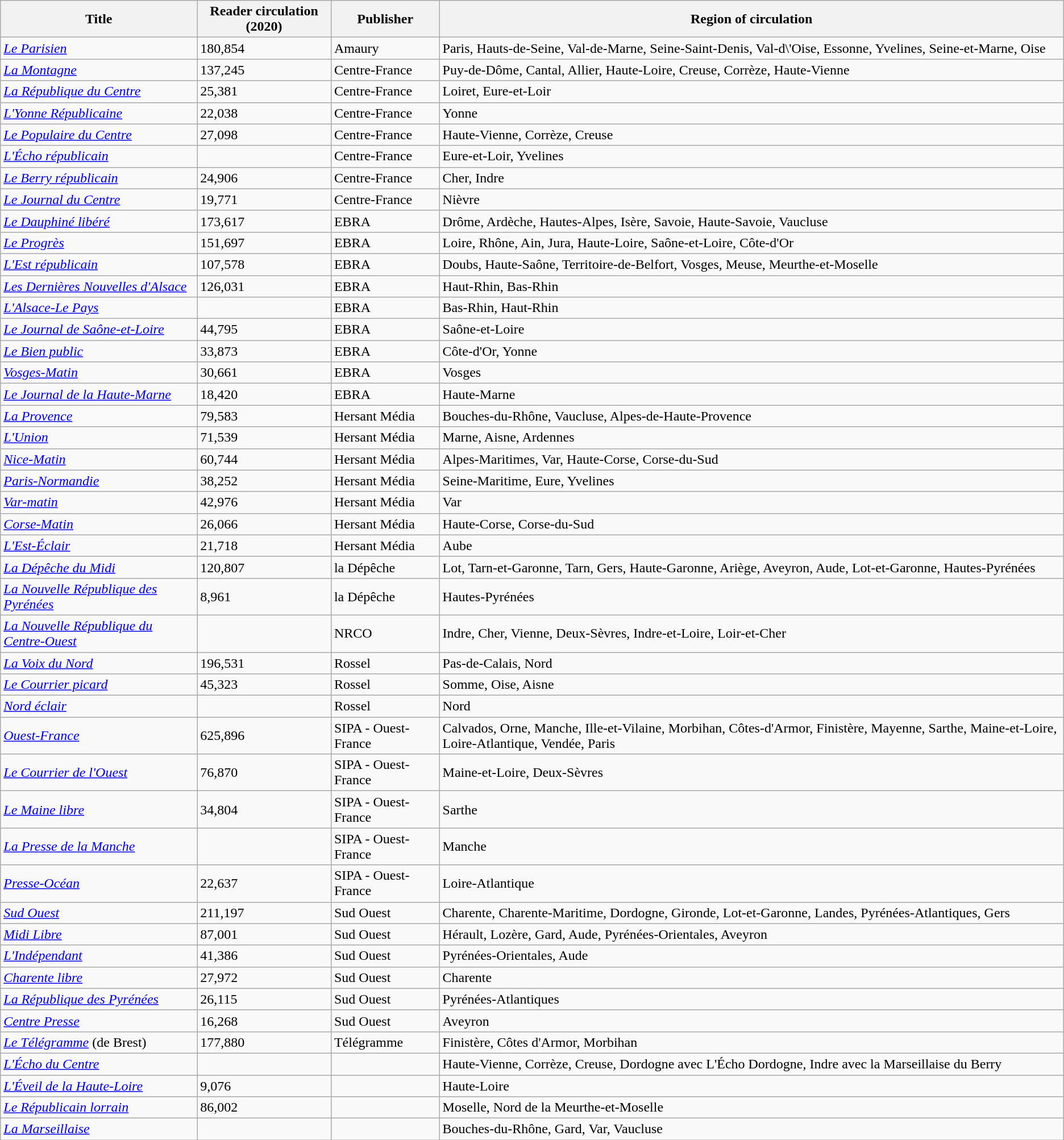<table class="wikitable sortable">
<tr>
<th>Title</th>
<th>Reader circulation (2020)</th>
<th>Publisher</th>
<th>Region of circulation</th>
</tr>
<tr>
<td><em><a href='#'>Le Parisien</a></em></td>
<td>180,854</td>
<td>Amaury</td>
<td>Paris, Hauts-de-Seine, Val-de-Marne, Seine-Saint-Denis, Val-d\'Oise, Essonne, Yvelines, Seine-et-Marne, Oise</td>
</tr>
<tr>
<td><em><a href='#'>La Montagne</a></em></td>
<td>137,245</td>
<td>Centre-France</td>
<td>Puy-de-Dôme, Cantal, Allier, Haute-Loire, Creuse, Corrèze, Haute-Vienne</td>
</tr>
<tr>
<td><em><a href='#'>La République du Centre</a></em></td>
<td>25,381</td>
<td>Centre-France</td>
<td>Loiret, Eure-et-Loir</td>
</tr>
<tr>
<td><em><a href='#'>L'Yonne Républicaine</a></em></td>
<td>22,038</td>
<td>Centre-France</td>
<td>Yonne</td>
</tr>
<tr>
<td><em><a href='#'>Le Populaire du Centre</a></em></td>
<td>27,098</td>
<td>Centre-France</td>
<td>Haute-Vienne, Corrèze, Creuse</td>
</tr>
<tr>
<td><em><a href='#'>L'Écho républicain</a></em></td>
<td></td>
<td>Centre-France</td>
<td>Eure-et-Loir, Yvelines</td>
</tr>
<tr>
<td><em><a href='#'>Le Berry républicain</a></em></td>
<td>24,906</td>
<td>Centre-France</td>
<td>Cher, Indre</td>
</tr>
<tr>
<td><em><a href='#'>Le Journal du Centre</a></em></td>
<td>19,771</td>
<td>Centre-France</td>
<td>Nièvre</td>
</tr>
<tr>
<td><em><a href='#'>Le Dauphiné libéré</a></em></td>
<td>173,617</td>
<td>EBRA</td>
<td>Drôme, Ardèche, Hautes-Alpes, Isère, Savoie, Haute-Savoie, Vaucluse</td>
</tr>
<tr>
<td><em><a href='#'>Le Progrès</a></em></td>
<td>151,697</td>
<td>EBRA</td>
<td>Loire, Rhône, Ain, Jura, Haute-Loire, Saône-et-Loire, Côte-d'Or</td>
</tr>
<tr>
<td><em><a href='#'>L'Est républicain</a></em></td>
<td>107,578</td>
<td>EBRA</td>
<td>Doubs, Haute-Saône, Territoire-de-Belfort, Vosges, Meuse, Meurthe-et-Moselle</td>
</tr>
<tr>
<td><em><a href='#'>Les Dernières Nouvelles d'Alsace</a></em></td>
<td>126,031</td>
<td>EBRA</td>
<td>Haut-Rhin, Bas-Rhin</td>
</tr>
<tr>
<td><em><a href='#'>L'Alsace-Le Pays</a></em></td>
<td></td>
<td>EBRA</td>
<td>Bas-Rhin, Haut-Rhin</td>
</tr>
<tr>
<td><em><a href='#'>Le Journal de Saône-et-Loire</a></em></td>
<td>44,795</td>
<td>EBRA</td>
<td>Saône-et-Loire</td>
</tr>
<tr>
<td><em><a href='#'>Le Bien public</a></em></td>
<td>33,873</td>
<td>EBRA</td>
<td>Côte-d'Or, Yonne</td>
</tr>
<tr>
<td><em><a href='#'>Vosges-Matin</a></em></td>
<td>30,661</td>
<td>EBRA</td>
<td>Vosges</td>
</tr>
<tr>
<td><em><a href='#'>Le Journal de la Haute-Marne</a></em></td>
<td>18,420</td>
<td>EBRA</td>
<td>Haute-Marne</td>
</tr>
<tr>
<td><em><a href='#'>La Provence</a></em></td>
<td>79,583</td>
<td>Hersant Média</td>
<td>Bouches-du-Rhône, Vaucluse, Alpes-de-Haute-Provence</td>
</tr>
<tr>
<td><em><a href='#'>L'Union</a></em></td>
<td>71,539</td>
<td>Hersant Média</td>
<td>Marne, Aisne, Ardennes</td>
</tr>
<tr>
<td><em><a href='#'>Nice-Matin</a></em></td>
<td>60,744</td>
<td>Hersant Média</td>
<td>Alpes-Maritimes, Var, Haute-Corse, Corse-du-Sud</td>
</tr>
<tr>
<td><em><a href='#'>Paris-Normandie</a></em></td>
<td>38,252</td>
<td>Hersant Média</td>
<td>Seine-Maritime, Eure, Yvelines</td>
</tr>
<tr>
<td><em><a href='#'>Var-matin</a></em></td>
<td>42,976</td>
<td>Hersant Média</td>
<td>Var</td>
</tr>
<tr>
<td><em><a href='#'>Corse-Matin</a></em></td>
<td>26,066</td>
<td>Hersant Média</td>
<td>Haute-Corse, Corse-du-Sud</td>
</tr>
<tr>
<td><em><a href='#'>L'Est-Éclair</a></em></td>
<td>21,718</td>
<td>Hersant Média</td>
<td>Aube</td>
</tr>
<tr>
<td><em><a href='#'>La Dépêche du Midi</a></em></td>
<td>120,807</td>
<td>la Dépêche</td>
<td>Lot, Tarn-et-Garonne, Tarn, Gers, Haute-Garonne, Ariège, Aveyron, Aude, Lot-et-Garonne, Hautes-Pyrénées</td>
</tr>
<tr>
<td><em><a href='#'>La Nouvelle République des Pyrénées</a></em></td>
<td>8,961</td>
<td>la Dépêche</td>
<td>Hautes-Pyrénées</td>
</tr>
<tr>
<td><em><a href='#'>La Nouvelle République du Centre-Ouest</a></em></td>
<td></td>
<td>NRCO</td>
<td>Indre, Cher, Vienne, Deux-Sèvres, Indre-et-Loire, Loir-et-Cher</td>
</tr>
<tr>
<td><em><a href='#'>La Voix du Nord</a></em></td>
<td>196,531</td>
<td>Rossel</td>
<td>Pas-de-Calais, Nord</td>
</tr>
<tr>
<td><em><a href='#'>Le Courrier picard</a></em></td>
<td>45,323</td>
<td>Rossel</td>
<td>Somme, Oise, Aisne</td>
</tr>
<tr>
<td><em><a href='#'>Nord éclair</a></em></td>
<td></td>
<td>Rossel</td>
<td>Nord</td>
</tr>
<tr>
<td><em><a href='#'>Ouest-France</a></em></td>
<td>625,896</td>
<td>SIPA - Ouest-France</td>
<td>Calvados, Orne, Manche, Ille-et-Vilaine, Morbihan, Côtes-d'Armor, Finistère, Mayenne, Sarthe, Maine-et-Loire, Loire-Atlantique, Vendée, Paris</td>
</tr>
<tr>
<td><em><a href='#'>Le Courrier de l'Ouest</a></em></td>
<td>76,870</td>
<td>SIPA - Ouest-France</td>
<td>Maine-et-Loire, Deux-Sèvres</td>
</tr>
<tr>
<td><em><a href='#'>Le Maine libre</a></em></td>
<td>34,804</td>
<td>SIPA - Ouest-France</td>
<td>Sarthe</td>
</tr>
<tr>
<td><em><a href='#'>La Presse de la Manche</a></em></td>
<td></td>
<td>SIPA - Ouest-France</td>
<td>Manche</td>
</tr>
<tr>
<td><em><a href='#'>Presse-Océan</a></em></td>
<td>22,637</td>
<td>SIPA - Ouest-France</td>
<td>Loire-Atlantique</td>
</tr>
<tr>
<td><em><a href='#'>Sud Ouest</a></em></td>
<td>211,197</td>
<td>Sud Ouest</td>
<td>Charente, Charente-Maritime, Dordogne, Gironde, Lot-et-Garonne, Landes, Pyrénées-Atlantiques, Gers</td>
</tr>
<tr>
<td><em><a href='#'>Midi Libre</a></em></td>
<td>87,001</td>
<td>Sud Ouest</td>
<td>Hérault, Lozère, Gard, Aude, Pyrénées-Orientales, Aveyron</td>
</tr>
<tr>
<td><em><a href='#'>L'Indépendant</a></em></td>
<td>41,386</td>
<td>Sud Ouest</td>
<td>Pyrénées-Orientales, Aude</td>
</tr>
<tr>
<td><em><a href='#'>Charente libre</a></em></td>
<td>27,972</td>
<td>Sud Ouest</td>
<td>Charente</td>
</tr>
<tr>
<td><em><a href='#'>La République des Pyrénées</a></em></td>
<td>26,115</td>
<td>Sud Ouest</td>
<td>Pyrénées-Atlantiques</td>
</tr>
<tr>
<td><em><a href='#'>Centre Presse</a></em></td>
<td>16,268</td>
<td>Sud Ouest</td>
<td>Aveyron</td>
</tr>
<tr>
<td><em><a href='#'>Le Télégramme</a></em> (de Brest)</td>
<td>177,880</td>
<td>Télégramme</td>
<td>Finistère, Côtes d'Armor, Morbihan</td>
</tr>
<tr>
<td><em><a href='#'>L'Écho du Centre</a></em></td>
<td></td>
<td></td>
<td>Haute-Vienne, Corrèze, Creuse, Dordogne avec L'Écho Dordogne, Indre avec la Marseillaise du Berry</td>
</tr>
<tr>
<td><em><a href='#'>L'Éveil de la Haute-Loire</a></em></td>
<td>9,076</td>
<td></td>
<td>Haute-Loire</td>
</tr>
<tr>
<td><em><a href='#'>Le Républicain lorrain</a></em></td>
<td>86,002</td>
<td></td>
<td>Moselle, Nord de la Meurthe-et-Moselle</td>
</tr>
<tr>
<td><em><a href='#'>La Marseillaise</a></em></td>
<td></td>
<td></td>
<td>Bouches-du-Rhône, Gard, Var, Vaucluse</td>
</tr>
</table>
